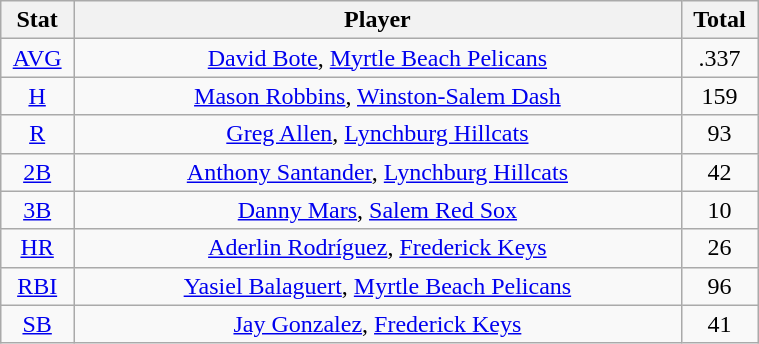<table class="wikitable" width="40%" style="text-align:center;">
<tr>
<th width="5%">Stat</th>
<th width="60%">Player</th>
<th width="5%">Total</th>
</tr>
<tr>
<td><a href='#'>AVG</a></td>
<td><a href='#'>David Bote</a>, <a href='#'>Myrtle Beach Pelicans</a></td>
<td>.337</td>
</tr>
<tr>
<td><a href='#'>H</a></td>
<td><a href='#'>Mason Robbins</a>, <a href='#'>Winston-Salem Dash</a></td>
<td>159</td>
</tr>
<tr>
<td><a href='#'>R</a></td>
<td><a href='#'>Greg Allen</a>, <a href='#'>Lynchburg Hillcats</a></td>
<td>93</td>
</tr>
<tr>
<td><a href='#'>2B</a></td>
<td><a href='#'>Anthony Santander</a>, <a href='#'>Lynchburg Hillcats</a></td>
<td>42</td>
</tr>
<tr>
<td><a href='#'>3B</a></td>
<td><a href='#'>Danny Mars</a>, <a href='#'>Salem Red Sox</a></td>
<td>10</td>
</tr>
<tr>
<td><a href='#'>HR</a></td>
<td><a href='#'>Aderlin Rodríguez</a>, <a href='#'>Frederick Keys</a></td>
<td>26</td>
</tr>
<tr>
<td><a href='#'>RBI</a></td>
<td><a href='#'>Yasiel Balaguert</a>, <a href='#'>Myrtle Beach Pelicans</a></td>
<td>96</td>
</tr>
<tr>
<td><a href='#'>SB</a></td>
<td><a href='#'>Jay Gonzalez</a>, <a href='#'>Frederick Keys</a></td>
<td>41</td>
</tr>
</table>
